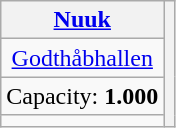<table class="wikitable" style="text-align:center">
<tr>
<th><a href='#'>Nuuk</a></th>
<th rowspan=4></th>
</tr>
<tr>
<td><a href='#'>Godthåbhallen</a></td>
</tr>
<tr>
<td>Capacity: <strong>1.000</strong></td>
</tr>
<tr>
<td></td>
</tr>
</table>
